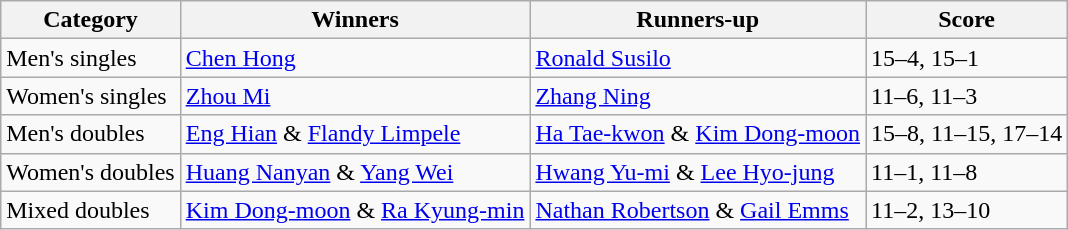<table class=wikitable>
<tr>
<th>Category</th>
<th>Winners</th>
<th>Runners-up</th>
<th>Score</th>
</tr>
<tr>
<td>Men's singles</td>
<td> <a href='#'>Chen Hong</a></td>
<td> <a href='#'>Ronald Susilo</a></td>
<td>15–4, 15–1</td>
</tr>
<tr>
<td>Women's singles</td>
<td> <a href='#'>Zhou Mi</a></td>
<td> <a href='#'>Zhang Ning</a></td>
<td>11–6, 11–3</td>
</tr>
<tr>
<td>Men's doubles</td>
<td> <a href='#'>Eng Hian</a> & <a href='#'>Flandy Limpele</a></td>
<td> <a href='#'>Ha Tae-kwon</a> & <a href='#'>Kim Dong-moon</a></td>
<td>15–8, 11–15, 17–14</td>
</tr>
<tr>
<td>Women's doubles</td>
<td> <a href='#'>Huang Nanyan</a> & <a href='#'>Yang Wei</a></td>
<td> <a href='#'>Hwang Yu-mi</a> & <a href='#'>Lee Hyo-jung</a></td>
<td>11–1, 11–8</td>
</tr>
<tr>
<td>Mixed doubles</td>
<td> <a href='#'>Kim Dong-moon</a> & <a href='#'>Ra Kyung-min</a></td>
<td> <a href='#'>Nathan Robertson</a> & <a href='#'>Gail Emms</a></td>
<td>11–2, 13–10</td>
</tr>
</table>
